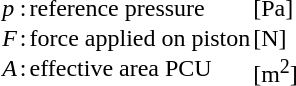<table style="margin:0.2em auto" cellspacing=2 cellpadding=0>
<tr>
<td Valign=top align=left><em>p</em></td>
<td Valign=top align=center nowrap>:</td>
<td Valign=top align=left>reference pressure</td>
<td Valign=top align=left>[Pa]</td>
</tr>
<tr>
<td Valign=top align=left><em>F</em></td>
<td Valign=top align=center nowrap>:</td>
<td Valign=top align=left>force applied on piston</td>
<td Valign=top align=left>[N]</td>
</tr>
<tr>
<td Valign=top align=left><em>A</em></td>
<td Valign=top align=center nowrap>:</td>
<td Valign=top align=left>effective area PCU</td>
<td Valign=top align=left>[m<sup><span>2</span></sup>]</td>
</tr>
</table>
